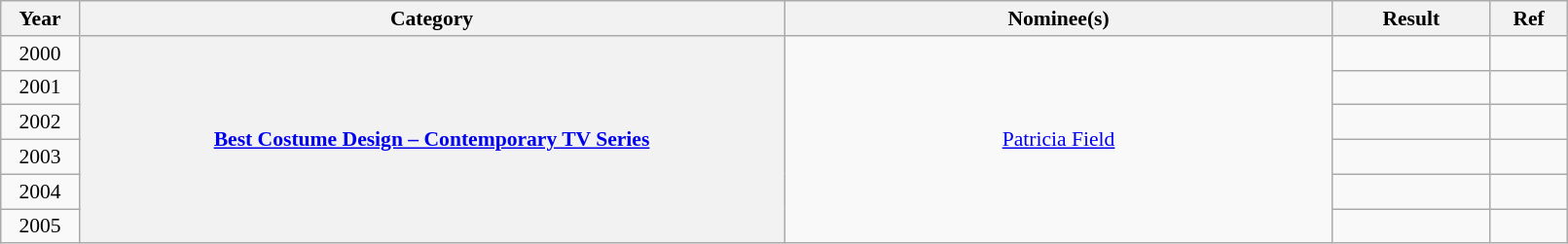<table class="wikitable plainrowheaders" style="font-size: 90%; text-align:center" width=85%>
<tr>
<th scope="col" width="5%">Year</th>
<th scope="col" width="45%">Category</th>
<th scope="col" width="35%">Nominee(s)</th>
<th scope="col" width="10%">Result</th>
<th scope="col" width="5%">Ref</th>
</tr>
<tr>
<td>2000</td>
<th scope="row" style="text-align:center" rowspan=6><a href='#'>Best Costume Design – Contemporary TV Series</a></th>
<td rowspan=6><a href='#'>Patricia Field</a></td>
<td></td>
<td></td>
</tr>
<tr>
<td>2001</td>
<td></td>
<td></td>
</tr>
<tr>
<td>2002</td>
<td></td>
<td></td>
</tr>
<tr>
<td>2003</td>
<td></td>
<td></td>
</tr>
<tr>
<td>2004</td>
<td></td>
<td></td>
</tr>
<tr>
<td>2005</td>
<td></td>
<td></td>
</tr>
</table>
